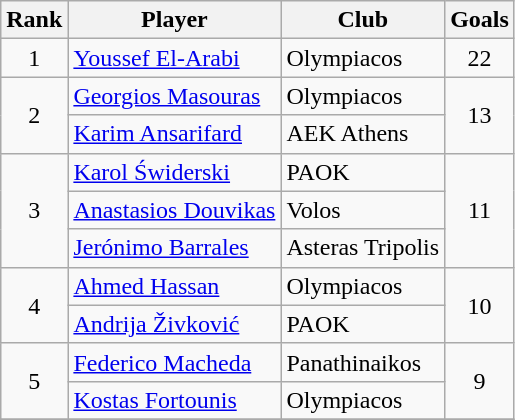<table class="wikitable sortable" style="text-align:center">
<tr>
<th>Rank</th>
<th>Player</th>
<th>Club</th>
<th>Goals</th>
</tr>
<tr>
<td>1</td>
<td align="left"> <a href='#'>Youssef El-Arabi</a></td>
<td align="left">Olympiacos</td>
<td>22</td>
</tr>
<tr>
<td rowspan=2>2</td>
<td align="left"> <a href='#'>Georgios Masouras</a></td>
<td align="left">Olympiacos</td>
<td rowspan=2>13</td>
</tr>
<tr>
<td align="left"> <a href='#'>Karim Ansarifard</a></td>
<td align="left">AEK Athens</td>
</tr>
<tr>
<td rowspan=3>3</td>
<td align="left"> <a href='#'>Karol Świderski</a></td>
<td align="left">PAOK</td>
<td rowspan=3>11</td>
</tr>
<tr>
<td align="left"> <a href='#'>Anastasios Douvikas</a></td>
<td align="left">Volos</td>
</tr>
<tr>
<td align="left"> <a href='#'>Jerónimo Barrales</a></td>
<td align="left">Asteras Tripolis</td>
</tr>
<tr>
<td rowspan=2>4</td>
<td align="left"> <a href='#'>Ahmed Hassan</a></td>
<td align="left">Olympiacos</td>
<td rowspan=2>10</td>
</tr>
<tr>
<td align="left"> <a href='#'>Andrija Živković</a></td>
<td align="left">PAOK</td>
</tr>
<tr>
<td rowspan=2>5</td>
<td align="left"> <a href='#'>Federico Macheda</a></td>
<td align="left">Panathinaikos</td>
<td rowspan=2>9</td>
</tr>
<tr>
<td align="left"> <a href='#'>Kostas Fortounis</a></td>
<td align="left">Olympiacos</td>
</tr>
<tr>
</tr>
</table>
